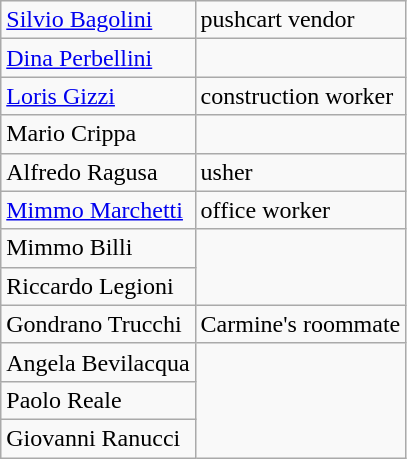<table class=wikitable>
<tr>
<td><a href='#'>Silvio Bagolini</a></td>
<td>pushcart vendor</td>
</tr>
<tr>
<td><a href='#'>Dina Perbellini</a></td>
</tr>
<tr>
<td><a href='#'>Loris Gizzi</a></td>
<td>construction worker</td>
</tr>
<tr>
<td>Mario Crippa</td>
</tr>
<tr>
<td>Alfredo Ragusa</td>
<td>usher</td>
</tr>
<tr>
<td><a href='#'>Mimmo Marchetti</a></td>
<td>office worker</td>
</tr>
<tr>
<td>Mimmo Billi</td>
</tr>
<tr>
<td>Riccardo Legioni</td>
</tr>
<tr>
<td>Gondrano Trucchi</td>
<td>Carmine's roommate</td>
</tr>
<tr>
<td>Angela Bevilacqua</td>
</tr>
<tr>
<td>Paolo Reale</td>
</tr>
<tr>
<td>Giovanni Ranucci</td>
</tr>
</table>
